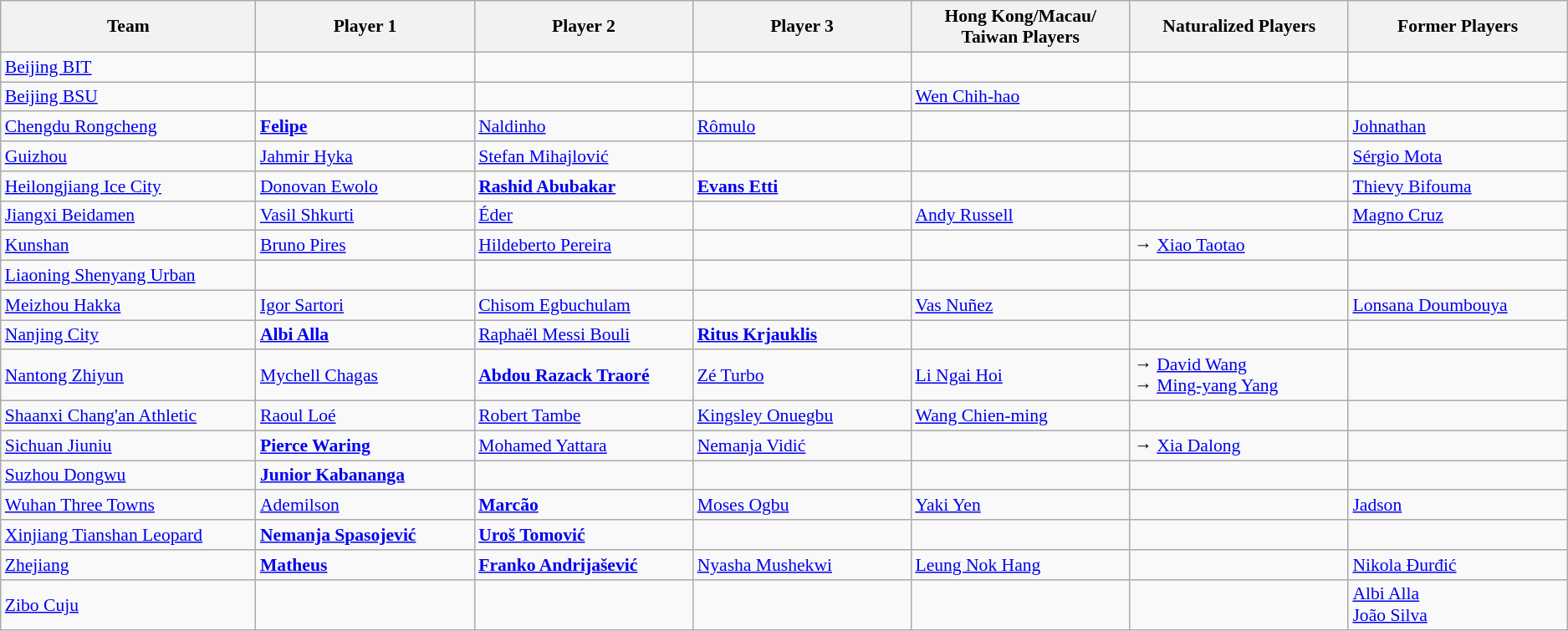<table class="wikitable" style="font-size:90%;">
<tr>
<th width="200">Team</th>
<th width="170">Player 1</th>
<th width="170">Player 2</th>
<th width="170">Player 3</th>
<th width="170">Hong Kong/Macau/<br>Taiwan Players</th>
<th width="170">Naturalized Players</th>
<th width="170">Former Players</th>
</tr>
<tr>
<td><a href='#'>Beijing BIT</a></td>
<td></td>
<td></td>
<td></td>
<td></td>
<td></td>
<td></td>
</tr>
<tr>
<td><a href='#'>Beijing BSU</a></td>
<td></td>
<td></td>
<td></td>
<td> <a href='#'>Wen Chih-hao</a></td>
<td></td>
<td></td>
</tr>
<tr>
<td><a href='#'>Chengdu Rongcheng</a></td>
<td> <strong><a href='#'>Felipe</a></strong></td>
<td> <a href='#'>Naldinho</a></td>
<td> <a href='#'>Rômulo</a></td>
<td></td>
<td></td>
<td> <a href='#'>Johnathan</a></td>
</tr>
<tr>
<td><a href='#'>Guizhou</a></td>
<td> <a href='#'>Jahmir Hyka</a></td>
<td> <a href='#'>Stefan Mihajlović</a></td>
<td></td>
<td></td>
<td></td>
<td> <a href='#'>Sérgio Mota</a></td>
</tr>
<tr>
<td><a href='#'>Heilongjiang Ice City</a></td>
<td> <a href='#'>Donovan Ewolo</a></td>
<td> <strong><a href='#'>Rashid Abubakar</a></strong></td>
<td> <strong><a href='#'>Evans Etti</a></strong></td>
<td></td>
<td></td>
<td> <a href='#'>Thievy Bifouma</a></td>
</tr>
<tr>
<td><a href='#'>Jiangxi Beidamen</a></td>
<td> <a href='#'>Vasil Shkurti</a></td>
<td> <a href='#'>Éder</a></td>
<td></td>
<td> <a href='#'>Andy Russell</a></td>
<td></td>
<td> <a href='#'>Magno Cruz</a></td>
</tr>
<tr>
<td><a href='#'>Kunshan</a></td>
<td> <a href='#'>Bruno Pires</a></td>
<td> <a href='#'>Hildeberto Pereira</a></td>
<td></td>
<td></td>
<td>→ <a href='#'>Xiao Taotao</a></td>
<td></td>
</tr>
<tr>
<td><a href='#'>Liaoning Shenyang Urban</a></td>
<td></td>
<td></td>
<td></td>
<td></td>
<td></td>
<td></td>
</tr>
<tr>
<td><a href='#'>Meizhou Hakka</a></td>
<td> <a href='#'>Igor Sartori</a></td>
<td> <a href='#'>Chisom Egbuchulam</a></td>
<td></td>
<td> <a href='#'>Vas Nuñez</a></td>
<td></td>
<td> <a href='#'>Lonsana Doumbouya</a></td>
</tr>
<tr>
<td><a href='#'>Nanjing City</a></td>
<td> <strong><a href='#'>Albi Alla</a></strong></td>
<td> <a href='#'>Raphaël Messi Bouli</a></td>
<td> <strong><a href='#'>Ritus Krjauklis</a></strong></td>
<td></td>
<td></td>
<td></td>
</tr>
<tr>
<td><a href='#'>Nantong Zhiyun</a></td>
<td> <a href='#'>Mychell Chagas</a></td>
<td> <strong><a href='#'>Abdou Razack Traoré</a></strong></td>
<td> <a href='#'>Zé Turbo</a></td>
<td> <a href='#'>Li Ngai Hoi</a></td>
<td>→ <a href='#'>David Wang</a><br>→ <a href='#'>Ming-yang Yang</a></td>
<td></td>
</tr>
<tr>
<td><a href='#'>Shaanxi Chang'an Athletic</a></td>
<td> <a href='#'>Raoul Loé</a></td>
<td> <a href='#'>Robert Tambe</a></td>
<td> <a href='#'>Kingsley Onuegbu</a></td>
<td> <a href='#'>Wang Chien-ming</a></td>
<td></td>
<td></td>
</tr>
<tr>
<td><a href='#'>Sichuan Jiuniu</a></td>
<td> <strong><a href='#'>Pierce Waring</a></strong></td>
<td> <a href='#'>Mohamed Yattara</a></td>
<td> <a href='#'>Nemanja Vidić</a></td>
<td></td>
<td>→ <a href='#'>Xia Dalong</a></td>
<td></td>
</tr>
<tr>
<td><a href='#'>Suzhou Dongwu</a></td>
<td> <strong><a href='#'>Junior Kabananga</a></strong></td>
<td></td>
<td></td>
<td></td>
<td></td>
<td></td>
</tr>
<tr>
<td><a href='#'>Wuhan Three Towns</a></td>
<td> <a href='#'>Ademilson</a></td>
<td> <strong><a href='#'>Marcão</a></strong></td>
<td> <a href='#'>Moses Ogbu</a></td>
<td> <a href='#'>Yaki Yen</a></td>
<td></td>
<td> <a href='#'>Jadson</a></td>
</tr>
<tr>
<td><a href='#'>Xinjiang Tianshan Leopard</a></td>
<td> <strong><a href='#'>Nemanja Spasojević</a></strong></td>
<td> <strong><a href='#'>Uroš Tomović</a></strong></td>
<td></td>
<td></td>
<td></td>
<td></td>
</tr>
<tr>
<td><a href='#'>Zhejiang</a></td>
<td> <strong><a href='#'>Matheus</a></strong></td>
<td> <strong><a href='#'>Franko Andrijašević</a></strong></td>
<td> <a href='#'>Nyasha Mushekwi</a></td>
<td> <a href='#'>Leung Nok Hang</a></td>
<td></td>
<td> <a href='#'>Nikola Đurđić</a></td>
</tr>
<tr>
<td><a href='#'>Zibo Cuju</a></td>
<td></td>
<td></td>
<td></td>
<td></td>
<td></td>
<td> <a href='#'>Albi Alla</a><br> <a href='#'>João Silva</a></td>
</tr>
</table>
